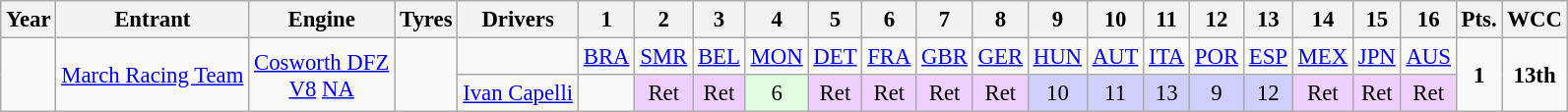<table class="wikitable" style="text-align:center; font-size:95%">
<tr>
<th>Year</th>
<th>Entrant</th>
<th>Engine</th>
<th>Tyres</th>
<th>Drivers</th>
<th>1</th>
<th>2</th>
<th>3</th>
<th>4</th>
<th>5</th>
<th>6</th>
<th>7</th>
<th>8</th>
<th>9</th>
<th>10</th>
<th>11</th>
<th>12</th>
<th>13</th>
<th>14</th>
<th>15</th>
<th>16</th>
<th>Pts.</th>
<th>WCC</th>
</tr>
<tr>
<td rowspan="2"></td>
<td rowspan="2"><a href='#'>March Racing Team</a></td>
<td rowspan="2"><a href='#'>Cosworth DFZ</a><br><a href='#'>V8</a> <a href='#'>NA</a></td>
<td rowspan="2"></td>
<td></td>
<td><a href='#'>BRA</a></td>
<td><a href='#'>SMR</a></td>
<td><a href='#'>BEL</a></td>
<td><a href='#'>MON</a></td>
<td><a href='#'>DET</a></td>
<td><a href='#'>FRA</a></td>
<td><a href='#'>GBR</a></td>
<td><a href='#'>GER</a></td>
<td><a href='#'>HUN</a></td>
<td><a href='#'>AUT</a></td>
<td><a href='#'>ITA</a></td>
<td><a href='#'>POR</a></td>
<td><a href='#'>ESP</a></td>
<td><a href='#'>MEX</a></td>
<td><a href='#'>JPN</a></td>
<td><a href='#'>AUS</a></td>
<td rowspan="2"><strong>1</strong></td>
<td rowspan="2"><strong>13th</strong></td>
</tr>
<tr>
<td align="left"><a href='#'>Ivan Capelli</a></td>
<td></td>
<td style="background:#efcfff;">Ret</td>
<td style="background:#efcfff;">Ret</td>
<td style="background:#dfffdf;">6</td>
<td style="background:#efcfff;">Ret</td>
<td style="background:#efcfff;">Ret</td>
<td style="background:#efcfff;">Ret</td>
<td style="background:#efcfff;">Ret</td>
<td style="background:#cfcfff;">10</td>
<td style="background:#cfcfff;">11</td>
<td style="background:#cfcfff;">13</td>
<td style="background:#cfcfff;">9</td>
<td style="background:#cfcfff;">12</td>
<td style="background:#efcfff;">Ret</td>
<td style="background:#efcfff;">Ret</td>
<td style="background:#efcfff;">Ret</td>
</tr>
</table>
